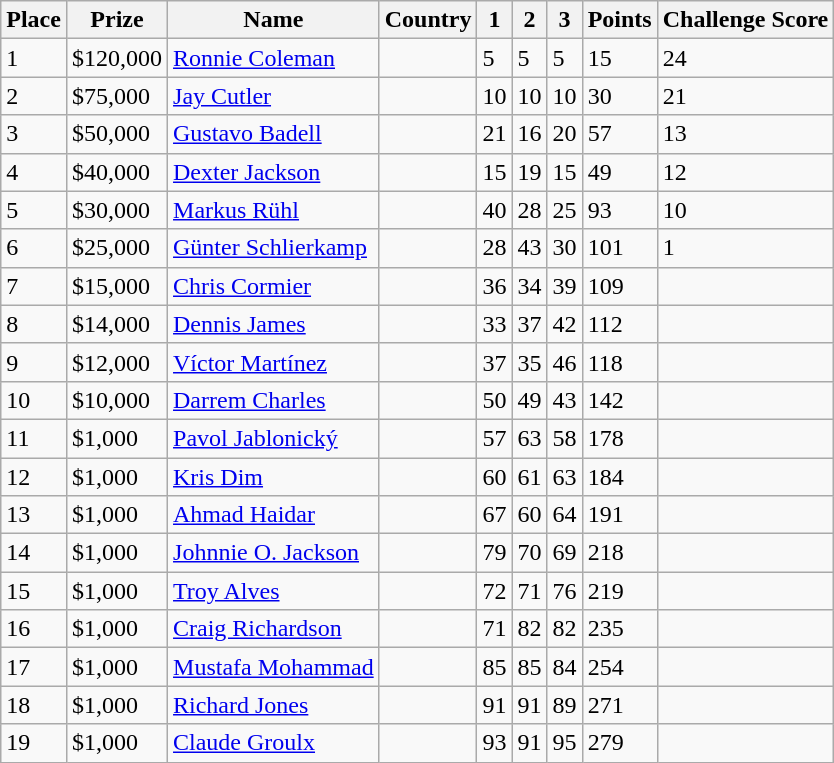<table class="wikitable">
<tr>
<th>Place</th>
<th>Prize</th>
<th>Name</th>
<th>Country</th>
<th>1</th>
<th>2</th>
<th>3</th>
<th>Points</th>
<th>Challenge Score</th>
</tr>
<tr>
<td>1</td>
<td>$120,000</td>
<td><a href='#'>Ronnie Coleman</a></td>
<td></td>
<td>5</td>
<td>5</td>
<td>5</td>
<td>15</td>
<td>24</td>
</tr>
<tr>
<td>2</td>
<td>$75,000</td>
<td><a href='#'>Jay Cutler</a></td>
<td></td>
<td>10</td>
<td>10</td>
<td>10</td>
<td>30</td>
<td>21</td>
</tr>
<tr>
<td>3</td>
<td>$50,000</td>
<td><a href='#'>Gustavo Badell</a></td>
<td></td>
<td>21</td>
<td>16</td>
<td>20</td>
<td>57</td>
<td>13</td>
</tr>
<tr>
<td>4</td>
<td>$40,000</td>
<td><a href='#'>Dexter Jackson</a></td>
<td></td>
<td>15</td>
<td>19</td>
<td>15</td>
<td>49</td>
<td>12</td>
</tr>
<tr>
<td>5</td>
<td>$30,000</td>
<td><a href='#'>Markus Rühl</a></td>
<td></td>
<td>40</td>
<td>28</td>
<td>25</td>
<td>93</td>
<td>10</td>
</tr>
<tr>
<td>6</td>
<td>$25,000</td>
<td><a href='#'>Günter Schlierkamp</a></td>
<td></td>
<td>28</td>
<td>43</td>
<td>30</td>
<td>101</td>
<td>1</td>
</tr>
<tr>
<td>7</td>
<td>$15,000</td>
<td><a href='#'>Chris Cormier</a></td>
<td></td>
<td>36</td>
<td>34</td>
<td>39</td>
<td>109</td>
<td></td>
</tr>
<tr>
<td>8</td>
<td>$14,000</td>
<td><a href='#'>Dennis James</a></td>
<td></td>
<td>33</td>
<td>37</td>
<td>42</td>
<td>112</td>
<td></td>
</tr>
<tr>
<td>9</td>
<td>$12,000</td>
<td><a href='#'>Víctor Martínez</a></td>
<td></td>
<td>37</td>
<td>35</td>
<td>46</td>
<td>118</td>
<td></td>
</tr>
<tr>
<td>10</td>
<td>$10,000</td>
<td><a href='#'>Darrem Charles</a></td>
<td></td>
<td>50</td>
<td>49</td>
<td>43</td>
<td>142</td>
<td></td>
</tr>
<tr>
<td>11</td>
<td>$1,000</td>
<td><a href='#'>Pavol Jablonický</a></td>
<td></td>
<td>57</td>
<td>63</td>
<td>58</td>
<td>178</td>
<td></td>
</tr>
<tr>
<td>12</td>
<td>$1,000</td>
<td><a href='#'>Kris Dim</a></td>
<td></td>
<td>60</td>
<td>61</td>
<td>63</td>
<td>184</td>
<td></td>
</tr>
<tr>
<td>13</td>
<td>$1,000</td>
<td><a href='#'>Ahmad Haidar</a></td>
<td></td>
<td>67</td>
<td>60</td>
<td>64</td>
<td>191</td>
<td></td>
</tr>
<tr>
<td>14</td>
<td>$1,000</td>
<td><a href='#'>Johnnie O. Jackson</a></td>
<td></td>
<td>79</td>
<td>70</td>
<td>69</td>
<td>218</td>
<td></td>
</tr>
<tr>
<td>15</td>
<td>$1,000</td>
<td><a href='#'>Troy Alves</a></td>
<td></td>
<td>72</td>
<td>71</td>
<td>76</td>
<td>219</td>
<td></td>
</tr>
<tr>
<td>16</td>
<td>$1,000</td>
<td><a href='#'>Craig Richardson</a></td>
<td></td>
<td>71</td>
<td>82</td>
<td>82</td>
<td>235</td>
<td></td>
</tr>
<tr>
<td>17</td>
<td>$1,000</td>
<td><a href='#'>Mustafa Mohammad</a></td>
<td></td>
<td>85</td>
<td>85</td>
<td>84</td>
<td>254</td>
<td></td>
</tr>
<tr>
<td>18</td>
<td>$1,000</td>
<td><a href='#'>Richard Jones</a></td>
<td></td>
<td>91</td>
<td>91</td>
<td>89</td>
<td>271</td>
<td></td>
</tr>
<tr>
<td>19</td>
<td>$1,000</td>
<td><a href='#'>Claude Groulx</a></td>
<td></td>
<td>93</td>
<td>91</td>
<td>95</td>
<td>279</td>
<td></td>
</tr>
</table>
